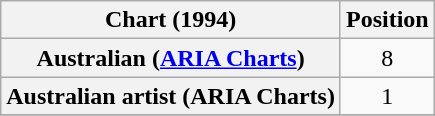<table class="wikitable sortable plainrowheaders">
<tr>
<th scope="col">Chart (1994)</th>
<th scope="col">Position</th>
</tr>
<tr>
<th scope="row">Australian (<a href='#'>ARIA Charts</a>)</th>
<td style="text-align:center;">8</td>
</tr>
<tr>
<th scope="row">Australian artist (ARIA Charts)</th>
<td style="text-align:center;">1</td>
</tr>
<tr>
</tr>
</table>
